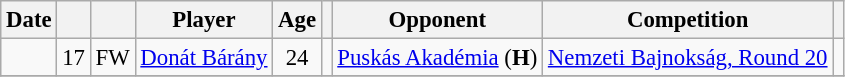<table class="wikitable sortable" style="text-align:center; font-size:95%;">
<tr>
<th>Date</th>
<th></th>
<th></th>
<th>Player</th>
<th>Age</th>
<th></th>
<th>Opponent</th>
<th>Competition</th>
<th class="unsortable"></th>
</tr>
<tr>
<td data-sort-value="1"></td>
<td>17</td>
<td>FW</td>
<td style="text-align:left;" data-sort-value="Barany"> <a href='#'>Donát Bárány</a></td>
<td>24</td>
<td></td>
<td style="text-align:left;"><a href='#'>Puskás Akadémia</a> (<strong>H</strong>)</td>
<td style="text-align:left;"><a href='#'>Nemzeti Bajnokság, Round 20</a></td>
<td></td>
</tr>
<tr>
</tr>
</table>
